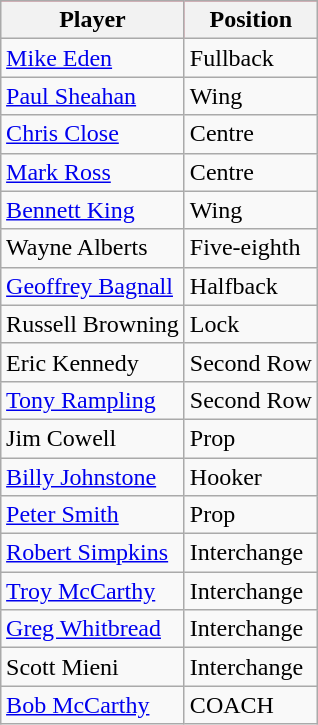<table style="margin:auto;"  class="wikitable">
<tr style="background:#f03;">
<th>Player</th>
<th>Position</th>
</tr>
<tr>
<td><a href='#'>Mike Eden</a></td>
<td>Fullback</td>
</tr>
<tr>
<td><a href='#'>Paul Sheahan</a></td>
<td>Wing</td>
</tr>
<tr>
<td><a href='#'>Chris Close</a></td>
<td>Centre</td>
</tr>
<tr>
<td><a href='#'>Mark Ross</a></td>
<td>Centre</td>
</tr>
<tr>
<td><a href='#'>Bennett King</a></td>
<td>Wing</td>
</tr>
<tr>
<td>Wayne Alberts</td>
<td>Five-eighth</td>
</tr>
<tr>
<td><a href='#'>Geoffrey Bagnall</a></td>
<td>Halfback</td>
</tr>
<tr>
<td>Russell Browning</td>
<td>Lock</td>
</tr>
<tr>
<td>Eric Kennedy</td>
<td>Second Row</td>
</tr>
<tr>
<td><a href='#'>Tony Rampling</a></td>
<td>Second Row</td>
</tr>
<tr>
<td>Jim Cowell</td>
<td>Prop</td>
</tr>
<tr>
<td><a href='#'>Billy Johnstone</a></td>
<td>Hooker</td>
</tr>
<tr>
<td><a href='#'>Peter Smith</a></td>
<td>Prop</td>
</tr>
<tr>
<td><a href='#'>Robert Simpkins</a></td>
<td>Interchange</td>
</tr>
<tr>
<td><a href='#'>Troy McCarthy</a></td>
<td>Interchange</td>
</tr>
<tr>
<td><a href='#'>Greg Whitbread</a></td>
<td>Interchange</td>
</tr>
<tr>
<td>Scott Mieni</td>
<td>Interchange</td>
</tr>
<tr>
<td><a href='#'>Bob McCarthy</a></td>
<td>COACH</td>
</tr>
</table>
